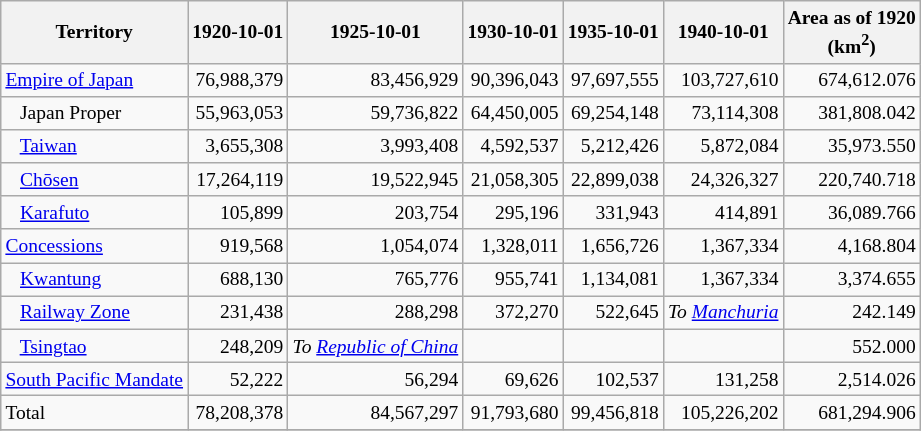<table class="wikitable sortable" style="text-align:right;font-size:small">
<tr>
<th>Territory</th>
<th>1920-10-01</th>
<th>1925-10-01</th>
<th>1930-10-01</th>
<th>1935-10-01</th>
<th>1940-10-01</th>
<th>Area as of 1920<br>(km<sup>2</sup>)</th>
</tr>
<tr>
<td align=left><a href='#'>Empire of Japan</a></td>
<td>76,988,379</td>
<td>83,456,929</td>
<td>90,396,043</td>
<td>97,697,555</td>
<td>103,727,610</td>
<td>674,612.076</td>
</tr>
<tr>
<td align=left>   Japan Proper</td>
<td>55,963,053</td>
<td>59,736,822</td>
<td>64,450,005</td>
<td>69,254,148</td>
<td>73,114,308</td>
<td>381,808.042</td>
</tr>
<tr>
<td align=left>   <a href='#'>Taiwan</a></td>
<td>3,655,308</td>
<td>3,993,408</td>
<td>4,592,537</td>
<td>5,212,426</td>
<td>5,872,084</td>
<td>35,973.550</td>
</tr>
<tr>
<td align=left>   <a href='#'>Chōsen</a></td>
<td>17,264,119</td>
<td>19,522,945</td>
<td>21,058,305</td>
<td>22,899,038</td>
<td>24,326,327</td>
<td>220,740.718</td>
</tr>
<tr>
<td align=left>   <a href='#'>Karafuto</a></td>
<td>105,899</td>
<td>203,754</td>
<td>295,196</td>
<td>331,943</td>
<td>414,891</td>
<td>36,089.766</td>
</tr>
<tr>
<td align=left><a href='#'>Concessions</a></td>
<td>919,568</td>
<td>1,054,074</td>
<td>1,328,011</td>
<td>1,656,726</td>
<td>1,367,334</td>
<td>4,168.804</td>
</tr>
<tr>
<td align=left>   <a href='#'>Kwantung</a></td>
<td>688,130</td>
<td>765,776</td>
<td>955,741</td>
<td>1,134,081</td>
<td>1,367,334</td>
<td>3,374.655</td>
</tr>
<tr>
<td align=left>   <a href='#'>Railway Zone</a></td>
<td>231,438</td>
<td>288,298</td>
<td>372,270</td>
<td>522,645</td>
<td><em>To <a href='#'>Manchuria</a></em></td>
<td>242.149</td>
</tr>
<tr>
<td align=left>   <a href='#'>Tsingtao</a></td>
<td>248,209</td>
<td><em>To <a href='#'>Republic of China</a></em></td>
<td></td>
<td></td>
<td></td>
<td>552.000</td>
</tr>
<tr>
<td align=left><a href='#'>South Pacific Mandate</a></td>
<td>52,222</td>
<td>56,294</td>
<td>69,626</td>
<td>102,537</td>
<td>131,258</td>
<td>2,514.026</td>
</tr>
<tr>
<td align=left>Total</td>
<td>78,208,378</td>
<td>84,567,297</td>
<td>91,793,680</td>
<td>99,456,818</td>
<td>105,226,202</td>
<td>681,294.906</td>
</tr>
<tr>
</tr>
</table>
